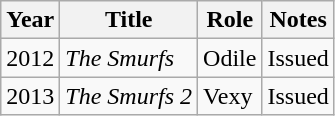<table class="wikitable sortable">
<tr>
<th>Year</th>
<th>Title</th>
<th>Role</th>
<th>Notes</th>
</tr>
<tr>
<td>2012</td>
<td><em>The Smurfs</em></td>
<td>Odile</td>
<td>Issued</td>
</tr>
<tr>
<td>2013</td>
<td><em>The Smurfs 2</em></td>
<td>Vexy</td>
<td>Issued</td>
</tr>
</table>
